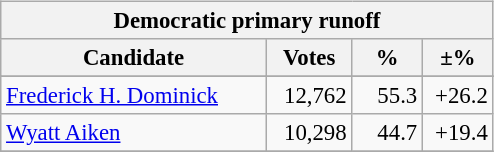<table class="wikitable" align="left" style="margin: 1em 1em 1em 0; font-size: 95%;">
<tr>
<th colspan="4">Democratic primary runoff</th>
</tr>
<tr>
<th colspan="1" style="width: 170px">Candidate</th>
<th style="width: 50px">Votes</th>
<th style="width: 40px">%</th>
<th style="width: 40px">±%</th>
</tr>
<tr>
</tr>
<tr>
<td><a href='#'>Frederick H. Dominick</a></td>
<td align="right">12,762</td>
<td align="right">55.3</td>
<td align="right">+26.2</td>
</tr>
<tr>
<td><a href='#'>Wyatt Aiken</a></td>
<td align="right">10,298</td>
<td align="right">44.7</td>
<td align="right">+19.4</td>
</tr>
<tr>
</tr>
</table>
